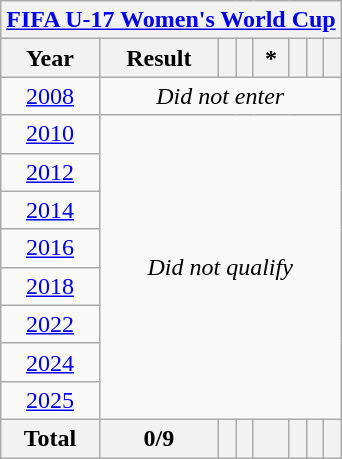<table class="wikitable" style="text-align: center;">
<tr>
<th colspan=9><a href='#'>FIFA U-17 Women's World Cup</a></th>
</tr>
<tr>
<th>Year</th>
<th>Result</th>
<th></th>
<th></th>
<th> *</th>
<th></th>
<th></th>
<th></th>
</tr>
<tr>
<td> <a href='#'>2008</a></td>
<td colspan=8><em>Did not enter</em></td>
</tr>
<tr>
<td> <a href='#'>2010</a></td>
<td rowspan=8 colspan=8><em>Did not qualify</em></td>
</tr>
<tr>
<td> <a href='#'>2012</a></td>
</tr>
<tr>
<td> <a href='#'>2014</a></td>
</tr>
<tr>
<td> <a href='#'>2016</a></td>
</tr>
<tr>
<td> <a href='#'>2018</a></td>
</tr>
<tr>
<td> <a href='#'>2022</a></td>
</tr>
<tr>
<td> <a href='#'>2024</a></td>
</tr>
<tr>
<td> <a href='#'>2025</a></td>
</tr>
<tr>
<th>Total</th>
<th>0/9</th>
<th></th>
<th></th>
<th></th>
<th></th>
<th></th>
<th></th>
</tr>
</table>
